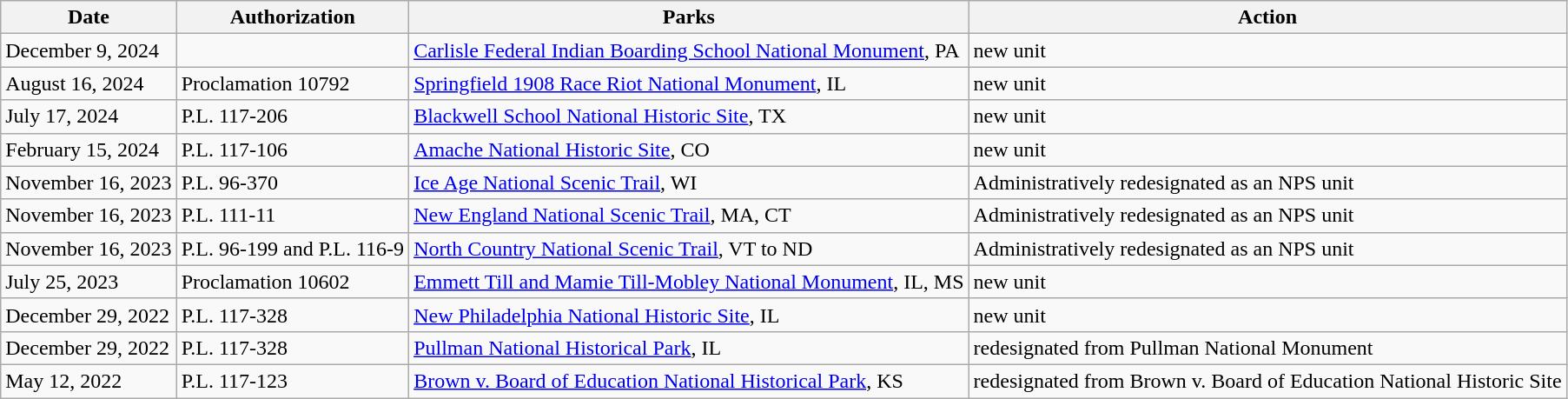<table class="wikitable">
<tr>
<th><strong>Date</strong></th>
<th><strong>Authorization</strong></th>
<th><strong>Parks</strong></th>
<th>Action</th>
</tr>
<tr>
<td>December 9, 2024</td>
<td></td>
<td><a href='#'>Carlisle Federal Indian Boarding School National Monument</a>, PA</td>
<td>new unit</td>
</tr>
<tr>
<td>August 16, 2024</td>
<td>Proclamation 10792</td>
<td><a href='#'>Springfield 1908 Race Riot National Monument</a>, IL</td>
<td>new unit</td>
</tr>
<tr>
<td>July 17, 2024</td>
<td>P.L. 117-206</td>
<td><a href='#'>Blackwell School National Historic Site</a>, TX</td>
<td>new unit</td>
</tr>
<tr>
<td>February 15, 2024</td>
<td>P.L. 117-106</td>
<td><a href='#'>Amache National Historic Site</a>, CO</td>
<td>new unit</td>
</tr>
<tr>
<td>November 16, 2023</td>
<td>P.L. 96-370</td>
<td><a href='#'>Ice Age National Scenic Trail</a>, WI</td>
<td>Administratively redesignated as an NPS unit</td>
</tr>
<tr>
<td>November 16, 2023</td>
<td>P.L. 111-11</td>
<td><a href='#'>New England National Scenic Trail</a>, MA, CT</td>
<td>Administratively redesignated as an NPS unit</td>
</tr>
<tr>
<td>November 16, 2023</td>
<td>P.L. 96-199 and P.L. 116-9</td>
<td><a href='#'>North Country National Scenic Trail</a>, VT to ND</td>
<td>Administratively redesignated as an NPS unit</td>
</tr>
<tr>
<td>July 25, 2023</td>
<td>Proclamation 10602</td>
<td><a href='#'>Emmett Till and Mamie Till-Mobley National Monument</a>, IL, MS</td>
<td>new unit</td>
</tr>
<tr>
<td>December 29, 2022</td>
<td>P.L. 117-328</td>
<td><a href='#'>New Philadelphia National Historic Site</a>, IL</td>
<td>new unit</td>
</tr>
<tr>
<td>December 29, 2022</td>
<td>P.L. 117-328</td>
<td><a href='#'>Pullman National Historical Park</a>, IL</td>
<td>redesignated from Pullman National Monument</td>
</tr>
<tr>
<td>May 12, 2022</td>
<td>P.L. 117-123</td>
<td><a href='#'>Brown v. Board of Education National Historical Park</a>, KS</td>
<td>redesignated from Brown v. Board of Education National Historic Site</td>
</tr>
</table>
